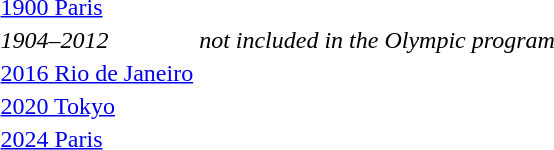<table>
<tr>
<td><a href='#'>1900 Paris</a><br></td>
<td></td>
<td></td>
<td></td>
</tr>
<tr>
<td><em>1904–2012</em></td>
<td colspan=3 align=center><em>not included in the Olympic program</em></td>
</tr>
<tr>
<td><a href='#'>2016 Rio de Janeiro</a><br></td>
<td></td>
<td></td>
<td></td>
</tr>
<tr>
<td><a href='#'>2020 Tokyo</a><br></td>
<td></td>
<td></td>
<td></td>
</tr>
<tr>
<td><a href='#'>2024 Paris</a><br></td>
<td></td>
<td></td>
<td></td>
</tr>
<tr>
</tr>
</table>
